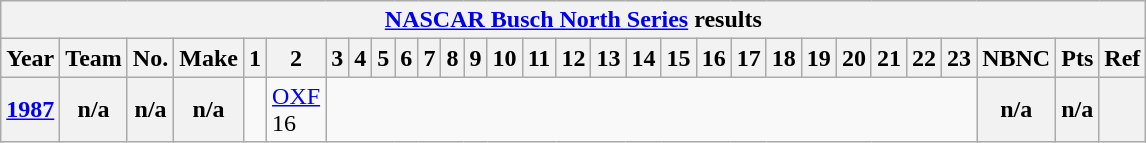<table class="wikitable">
<tr>
<th colspan="30"><a href='#'>NASCAR Busch North Series</a> results</th>
</tr>
<tr>
<th>Year</th>
<th>Team</th>
<th>No.</th>
<th>Make</th>
<th>1</th>
<th>2</th>
<th>3</th>
<th>4</th>
<th>5</th>
<th>6</th>
<th>7</th>
<th>8</th>
<th>9</th>
<th>10</th>
<th>11</th>
<th>12</th>
<th>13</th>
<th>14</th>
<th>15</th>
<th>16</th>
<th>17</th>
<th>18</th>
<th>19</th>
<th>20</th>
<th>21</th>
<th>22</th>
<th>23</th>
<th>NBNC</th>
<th>Pts</th>
<th>Ref</th>
</tr>
<tr>
<th><a href='#'>1987</a></th>
<th>n/a</th>
<th>n/a</th>
<th>n/a</th>
<td></td>
<td><a href='#'>OXF</a><br>16</td>
<td colspan="21"></td>
<th>n/a</th>
<th>n/a</th>
<th></th>
</tr>
</table>
